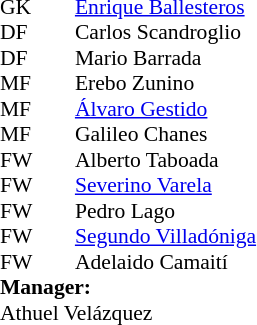<table style="font-size:90%; margin:0.2em auto;" cellspacing="0" cellpadding="0">
<tr>
<th width="25"></th>
<th width="25"></th>
</tr>
<tr>
<td>GK</td>
<td></td>
<td> <a href='#'>Enrique Ballesteros</a></td>
</tr>
<tr>
<td>DF</td>
<td></td>
<td> Carlos Scandroglio</td>
</tr>
<tr>
<td>DF</td>
<td></td>
<td> Mario Barrada</td>
</tr>
<tr>
<td>MF</td>
<td></td>
<td> Erebo Zunino</td>
</tr>
<tr>
<td>MF</td>
<td></td>
<td> <a href='#'>Álvaro Gestido</a></td>
</tr>
<tr>
<td>MF</td>
<td></td>
<td> Galileo Chanes</td>
</tr>
<tr>
<td>FW</td>
<td></td>
<td> Alberto Taboada</td>
</tr>
<tr>
<td>FW</td>
<td></td>
<td> <a href='#'>Severino Varela</a></td>
</tr>
<tr>
<td>FW</td>
<td></td>
<td> Pedro Lago</td>
</tr>
<tr>
<td>FW</td>
<td></td>
<td> <a href='#'>Segundo Villadóniga</a></td>
</tr>
<tr>
<td>FW</td>
<td></td>
<td> Adelaido Camaití</td>
</tr>
<tr>
<td colspan=3><strong>Manager:</strong></td>
</tr>
<tr>
<td colspan=4> Athuel Velázquez</td>
</tr>
</table>
